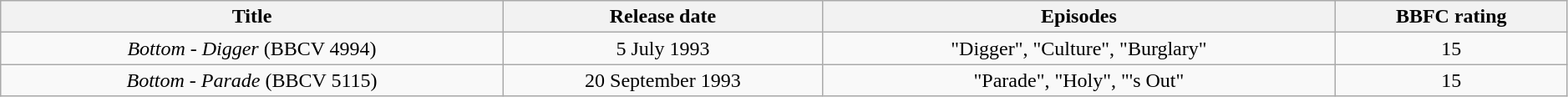<table class="wikitable" style="width:99%;">
<tr>
<th>Title</th>
<th>Release date</th>
<th>Episodes</th>
<th>BBFC rating</th>
</tr>
<tr style="text-align:center;">
<td><em>Bottom - Digger</em> (BBCV 4994)</td>
<td>5 July 1993</td>
<td>"Digger", "Culture", "Burglary"</td>
<td>15</td>
</tr>
<tr style="text-align:center;">
<td><em>Bottom - Parade</em> (BBCV 5115)</td>
<td>20 September 1993</td>
<td>"Parade", "Holy", "'s Out"</td>
<td>15</td>
</tr>
</table>
